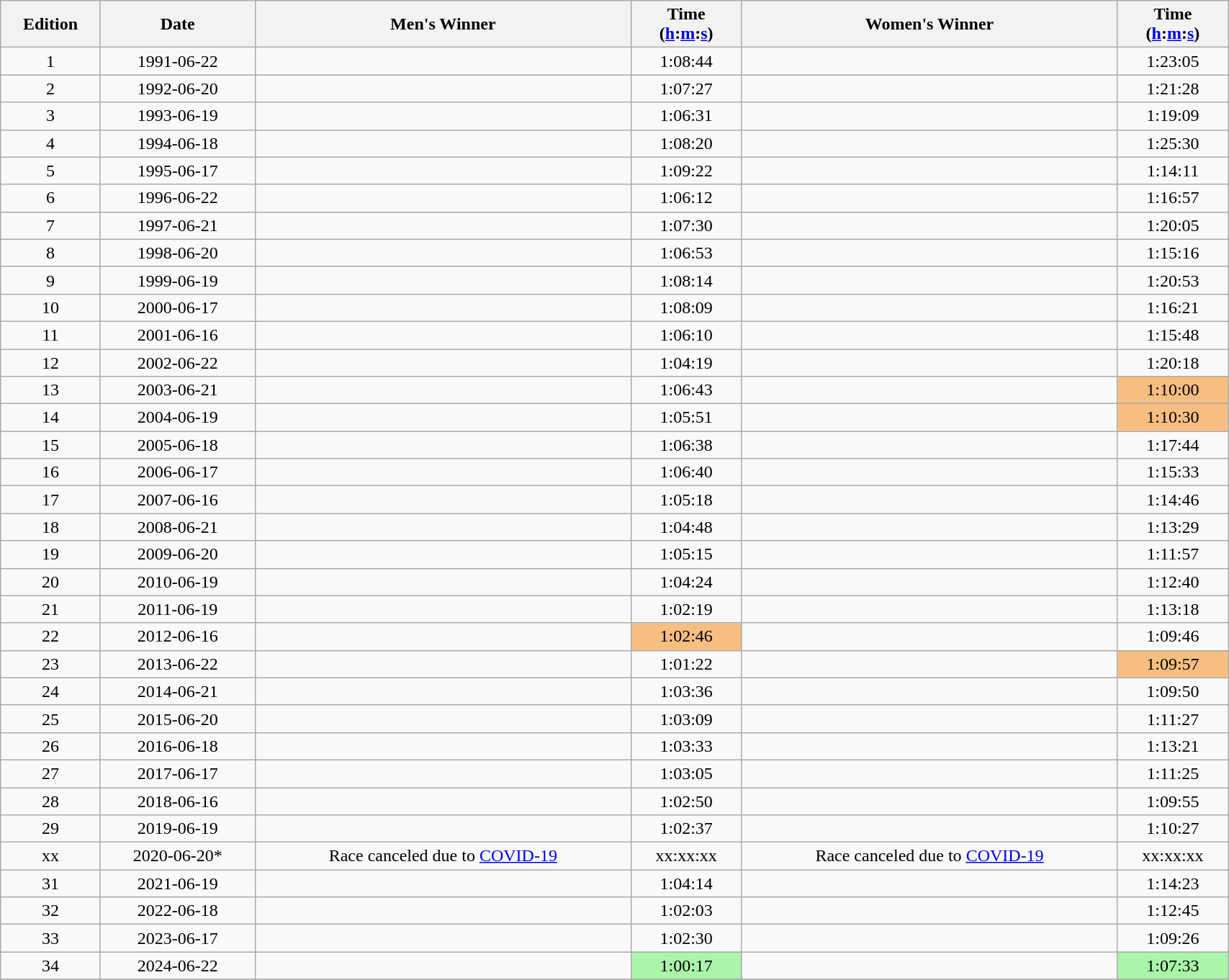<table class="wikitable sortable" style=" text-align:center; width:90%;">
<tr>
<th>Edition</th>
<th>Date</th>
<th>Men's Winner</th>
<th>Time<br>(<a href='#'>h</a>:<a href='#'>m</a>:<a href='#'>s</a>)</th>
<th>Women's Winner</th>
<th>Time<br>(<a href='#'>h</a>:<a href='#'>m</a>:<a href='#'>s</a>)</th>
</tr>
<tr>
<td>1</td>
<td>1991-06-22</td>
<td></td>
<td>1:08:44</td>
<td></td>
<td>1:23:05</td>
</tr>
<tr>
<td>2</td>
<td>1992-06-20</td>
<td></td>
<td>1:07:27</td>
<td></td>
<td>1:21:28</td>
</tr>
<tr>
<td>3</td>
<td>1993-06-19</td>
<td></td>
<td>1:06:31</td>
<td></td>
<td>1:19:09</td>
</tr>
<tr>
<td>4</td>
<td>1994-06-18</td>
<td></td>
<td>1:08:20</td>
<td></td>
<td>1:25:30</td>
</tr>
<tr>
<td>5</td>
<td>1995-06-17</td>
<td></td>
<td>1:09:22</td>
<td></td>
<td>1:14:11</td>
</tr>
<tr>
<td>6</td>
<td>1996-06-22</td>
<td></td>
<td>1:06:12</td>
<td></td>
<td>1:16:57</td>
</tr>
<tr>
<td>7</td>
<td>1997-06-21</td>
<td></td>
<td>1:07:30</td>
<td></td>
<td>1:20:05</td>
</tr>
<tr>
<td>8</td>
<td>1998-06-20</td>
<td></td>
<td>1:06:53</td>
<td></td>
<td>1:15:16</td>
</tr>
<tr>
<td>9</td>
<td>1999-06-19</td>
<td></td>
<td>1:08:14</td>
<td></td>
<td>1:20:53</td>
</tr>
<tr>
<td>10</td>
<td>2000-06-17</td>
<td></td>
<td>1:08:09</td>
<td></td>
<td>1:16:21</td>
</tr>
<tr>
<td>11</td>
<td>2001-06-16</td>
<td></td>
<td>1:06:10</td>
<td></td>
<td>1:15:48</td>
</tr>
<tr>
<td>12</td>
<td>2002-06-22</td>
<td></td>
<td>1:04:19</td>
<td></td>
<td>1:20:18</td>
</tr>
<tr>
<td>13</td>
<td>2003-06-21</td>
<td></td>
<td>1:06:43</td>
<td></td>
<td bgcolor=#F7BE81>1:10:00</td>
</tr>
<tr>
<td>14</td>
<td>2004-06-19</td>
<td></td>
<td>1:05:51</td>
<td></td>
<td bgcolor=#F7BE81>1:10:30</td>
</tr>
<tr>
<td>15</td>
<td>2005-06-18</td>
<td></td>
<td>1:06:38</td>
<td></td>
<td>1:17:44</td>
</tr>
<tr>
<td>16</td>
<td>2006-06-17</td>
<td></td>
<td>1:06:40</td>
<td></td>
<td>1:15:33</td>
</tr>
<tr>
<td>17</td>
<td>2007-06-16</td>
<td></td>
<td>1:05:18</td>
<td></td>
<td>1:14:46</td>
</tr>
<tr>
<td>18</td>
<td>2008-06-21</td>
<td></td>
<td>1:04:48</td>
<td></td>
<td>1:13:29</td>
</tr>
<tr>
<td>19</td>
<td>2009-06-20</td>
<td></td>
<td>1:05:15</td>
<td></td>
<td>1:11:57</td>
</tr>
<tr>
<td>20</td>
<td>2010-06-19</td>
<td></td>
<td>1:04:24</td>
<td></td>
<td>1:12:40</td>
</tr>
<tr>
<td>21</td>
<td>2011-06-19</td>
<td></td>
<td>1:02:19</td>
<td></td>
<td>1:13:18</td>
</tr>
<tr>
<td>22</td>
<td>2012-06-16</td>
<td></td>
<td bgcolor=#F7BE81>1:02:46</td>
<td></td>
<td>1:09:46</td>
</tr>
<tr>
<td>23</td>
<td>2013-06-22</td>
<td></td>
<td>1:01:22</td>
<td></td>
<td bgcolor=#F7BE81>1:09:57</td>
</tr>
<tr>
<td>24</td>
<td>2014-06-21</td>
<td></td>
<td>1:03:36</td>
<td></td>
<td>1:09:50</td>
</tr>
<tr>
<td>25</td>
<td>2015-06-20</td>
<td></td>
<td>1:03:09</td>
<td></td>
<td>1:11:27</td>
</tr>
<tr>
<td>26</td>
<td>2016-06-18</td>
<td></td>
<td>1:03:33</td>
<td></td>
<td>1:13:21</td>
</tr>
<tr>
<td>27</td>
<td>2017-06-17</td>
<td></td>
<td>1:03:05</td>
<td></td>
<td>1:11:25</td>
</tr>
<tr>
<td>28</td>
<td>2018-06-16</td>
<td></td>
<td>1:02:50</td>
<td></td>
<td>1:09:55</td>
</tr>
<tr>
<td>29</td>
<td>2019-06-19</td>
<td></td>
<td>1:02:37</td>
<td></td>
<td>1:10:27</td>
</tr>
<tr>
<td>xx</td>
<td>2020-06-20*</td>
<td>Race canceled due to <a href='#'>COVID-19</a></td>
<td>xx:xx:xx</td>
<td>Race canceled due to <a href='#'>COVID-19</a></td>
<td>xx:xx:xx</td>
</tr>
<tr>
<td>31</td>
<td>2021-06-19</td>
<td></td>
<td>1:04:14</td>
<td></td>
<td>1:14:23</td>
</tr>
<tr>
<td>32</td>
<td>2022-06-18</td>
<td></td>
<td>1:02:03</td>
<td></td>
<td>1:12:45</td>
</tr>
<tr>
<td>33</td>
<td>2023-06-17</td>
<td></td>
<td>1:02:30</td>
<td></td>
<td>1:09:26</td>
</tr>
<tr>
<td>34</td>
<td>2024-06-22</td>
<td></td>
<td bgcolor=#A9F5A9>1:00:17</td>
<td></td>
<td bgcolor=#A9F5A9>1:07:33</td>
</tr>
<tr>
</tr>
</table>
